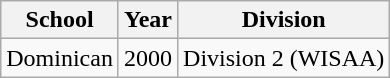<table class="wikitable">
<tr>
<th>School</th>
<th>Year</th>
<th>Division</th>
</tr>
<tr>
<td>Dominican</td>
<td>2000</td>
<td>Division 2 (WISAA)</td>
</tr>
</table>
